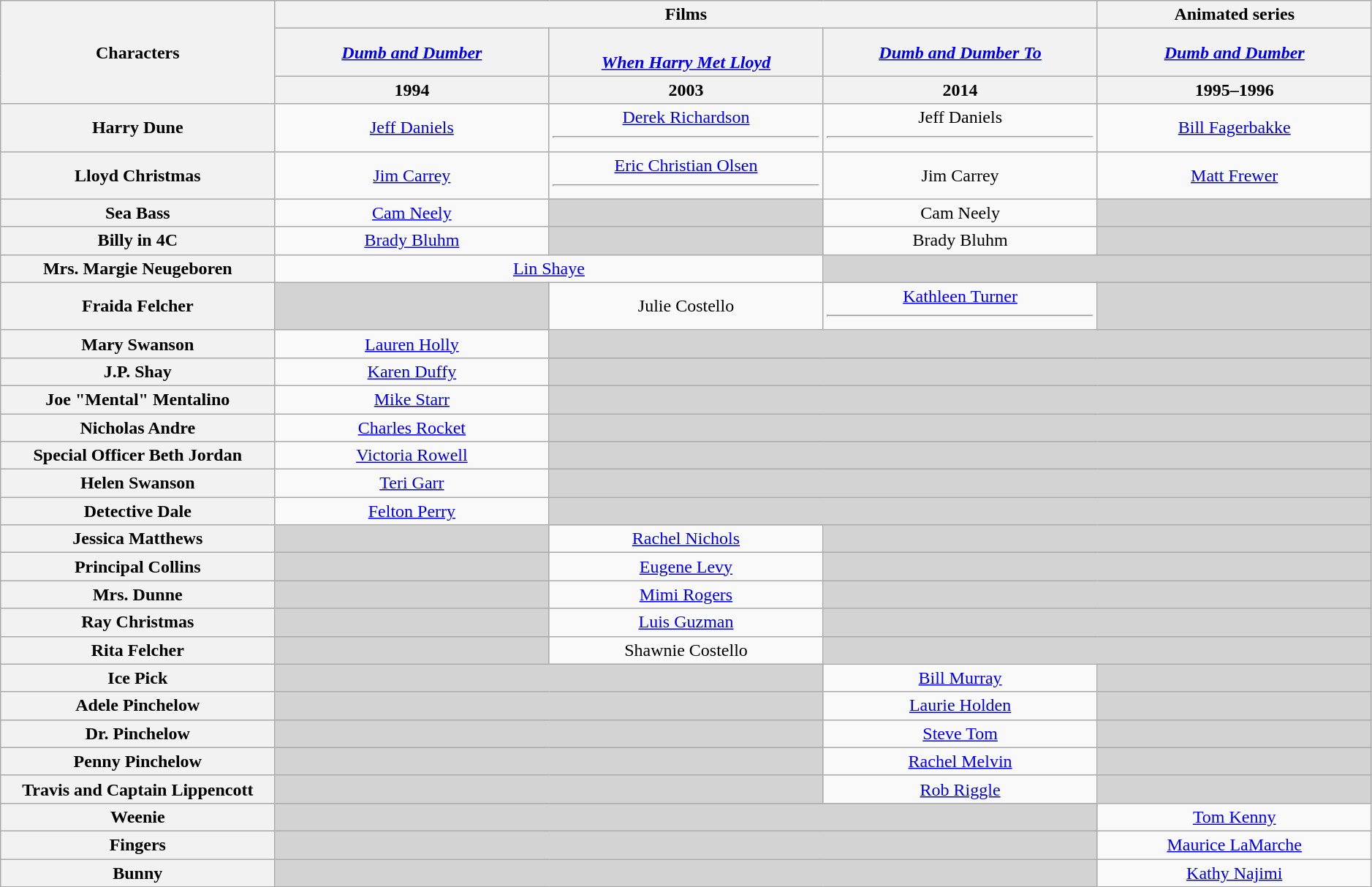<table class="wikitable" style="text-align:center; width:99%;">
<tr>
<th rowspan="3" style="width:15%;">Characters</th>
<th colspan="3">Films</th>
<th>Animated series</th>
</tr>
<tr>
<th style="text-align:center; width:15%;"><em><a href='#'>Dumb and Dumber</a></em></th>
<th style="text-align:center; width:15%;"><em><a href='#'><br> When Harry Met Lloyd</a></em></th>
<th style="text-align:center; width:15%;"><em><a href='#'>Dumb and Dumber To</a></em></th>
<th style="text-align:center; width:15%;"><em><a href='#'>Dumb and Dumber</a></em></th>
</tr>
<tr>
<th>1994</th>
<th>2003</th>
<th>2014</th>
<th>1995–1996</th>
</tr>
<tr>
<th>Harry Dune</th>
<td><a href='#'>Jeff Daniels</a></td>
<td><a href='#'>Derek Richardson</a><hr></td>
<td>Jeff Daniels<hr></td>
<td><a href='#'>Bill Fagerbakke</a></td>
</tr>
<tr>
<th>Lloyd Christmas</th>
<td><a href='#'>Jim Carrey</a></td>
<td><a href='#'>Eric Christian Olsen</a><hr></td>
<td>Jim Carrey</td>
<td><a href='#'>Matt Frewer</a></td>
</tr>
<tr>
<th>Sea Bass</th>
<td><a href='#'>Cam Neely</a></td>
<td style="background:#d3d3d3;"></td>
<td>Cam Neely</td>
<td style="background:#d3d3d3;"></td>
</tr>
<tr>
<th>Billy in 4C</th>
<td><a href='#'>Brady Bluhm</a></td>
<td style="background:#d3d3d3;"></td>
<td>Brady Bluhm</td>
<td style="background:#d3d3d3;"></td>
</tr>
<tr>
<th>Mrs. Margie Neugeboren</th>
<td colspan="2"><a href='#'>Lin Shaye</a></td>
<td colspan="2" style="background:#d3d3d3;"></td>
</tr>
<tr>
<th>Fraida Felcher</th>
<td style="background:#d3d3d3;"></td>
<td>Julie Costello</td>
<td><a href='#'>Kathleen Turner</a><hr></td>
<td style="background:#d3d3d3;"></td>
</tr>
<tr>
<th>Mary Swanson</th>
<td><a href='#'>Lauren Holly</a></td>
<td colspan="3" style="background:#d3d3d3;"></td>
</tr>
<tr>
<th>J.P. Shay</th>
<td><a href='#'>Karen Duffy</a></td>
<td colspan="3" style="background:#d3d3d3;"></td>
</tr>
<tr>
<th>Joe "Mental" Mentalino</th>
<td><a href='#'>Mike Starr</a></td>
<td colspan="3" style="background:#d3d3d3;"></td>
</tr>
<tr>
<th>Nicholas Andre</th>
<td><a href='#'>Charles Rocket</a></td>
<td colspan="3" style="background:#d3d3d3;"></td>
</tr>
<tr>
<th>Special Officer Beth Jordan</th>
<td><a href='#'>Victoria Rowell</a></td>
<td colspan="3" style="background:#d3d3d3;"></td>
</tr>
<tr>
<th>Helen Swanson</th>
<td><a href='#'>Teri Garr</a></td>
<td colspan="3" style="background:#d3d3d3;"></td>
</tr>
<tr>
<th>Detective Dale</th>
<td><a href='#'>Felton Perry</a></td>
<td colspan="3" style="background:#d3d3d3;"></td>
</tr>
<tr>
<th>Jessica Matthews</th>
<td style="background:#d3d3d3;"></td>
<td><a href='#'>Rachel Nichols</a></td>
<td colspan="2" style="background:#d3d3d3;"></td>
</tr>
<tr>
<th>Principal Collins</th>
<td style="background:#d3d3d3;"></td>
<td><a href='#'>Eugene Levy</a></td>
<td colspan="2" style="background:#d3d3d3;"></td>
</tr>
<tr>
<th>Mrs. Dunne</th>
<td style="background:#d3d3d3;"></td>
<td><a href='#'>Mimi Rogers</a></td>
<td colspan="2" style="background:#d3d3d3;"></td>
</tr>
<tr>
<th>Ray Christmas<br></th>
<td style="background:#d3d3d3;"></td>
<td><a href='#'>Luis Guzman</a></td>
<td colspan="2" style="background:#d3d3d3;"></td>
</tr>
<tr>
<th>Rita Felcher</th>
<td style="background:#d3d3d3;"></td>
<td>Shawnie Costello</td>
<td colspan="2" style="background:#d3d3d3;"></td>
</tr>
<tr>
<th>Ice Pick</th>
<td colspan="2" style="background:#d3d3d3;"></td>
<td><a href='#'>Bill Murray</a></td>
<td style="background:#d3d3d3;"></td>
</tr>
<tr>
<th>Adele Pinchelow</th>
<td colspan="2" style="background:#d3d3d3;"></td>
<td><a href='#'>Laurie Holden</a></td>
<td style="background:#d3d3d3;"></td>
</tr>
<tr>
<th>Dr. Pinchelow</th>
<td colspan="2" style="background:#d3d3d3;"></td>
<td><a href='#'>Steve Tom</a></td>
<td style="background:#d3d3d3;"></td>
</tr>
<tr>
<th>Penny Pinchelow</th>
<td colspan="2" style="background:#d3d3d3;"></td>
<td><a href='#'>Rachel Melvin</a></td>
<td style="background:#d3d3d3;"></td>
</tr>
<tr>
<th>Travis and Captain Lippencott</th>
<td colspan="2" style="background:#d3d3d3;"></td>
<td><a href='#'>Rob Riggle</a></td>
<td style="background:#d3d3d3;"></td>
</tr>
<tr>
<th>Weenie</th>
<td colspan="3" style="background:#d3d3d3;"></td>
<td><a href='#'>Tom Kenny</a></td>
</tr>
<tr>
<th>Fingers</th>
<td colspan="3" style="background:#d3d3d3;"></td>
<td><a href='#'>Maurice LaMarche</a></td>
</tr>
<tr>
<th>Bunny</th>
<td colspan="3" style="background:#d3d3d3;"></td>
<td><a href='#'>Kathy Najimi</a></td>
</tr>
</table>
